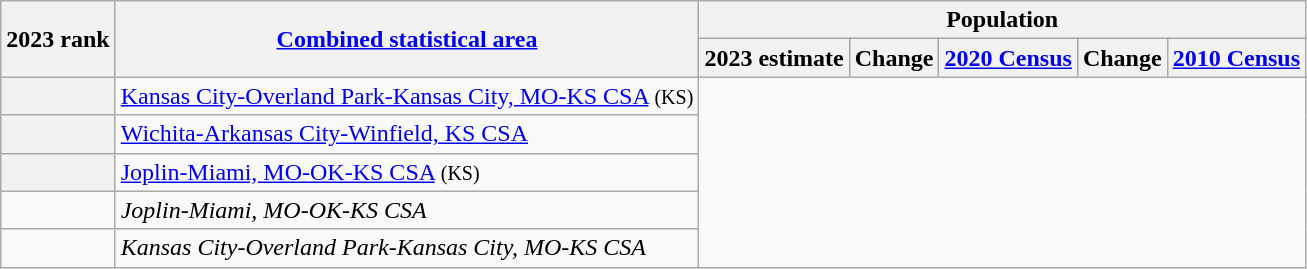<table class="wikitable sortable">
<tr>
<th scope=col rowspan=2>2023 rank</th>
<th scope=col rowspan=2><a href='#'>Combined statistical area</a></th>
<th colspan=5>Population</th>
</tr>
<tr>
<th scope=col>2023 estimate</th>
<th scope=col>Change</th>
<th scope=col><a href='#'>2020 Census</a></th>
<th scope=col>Change</th>
<th scope=col><a href='#'>2010 Census</a></th>
</tr>
<tr>
<th scope=row></th>
<td><a href='#'>Kansas City-Overland Park-Kansas City, MO-KS CSA</a> <small>(KS)</small><br></td>
</tr>
<tr>
<th scope=row></th>
<td><a href='#'>Wichita-Arkansas City-Winfield, KS CSA</a><br></td>
</tr>
<tr>
<th scope=row></th>
<td><a href='#'>Joplin-Miami, MO-OK-KS CSA</a> <small>(KS)</small><br></td>
</tr>
<tr>
<td></td>
<td><em><span>Joplin-Miami, MO-OK-KS CSA</span></em><br></td>
</tr>
<tr>
<td></td>
<td><em><span>Kansas City-Overland Park-Kansas City, MO-KS CSA</span></em><br></td>
</tr>
</table>
